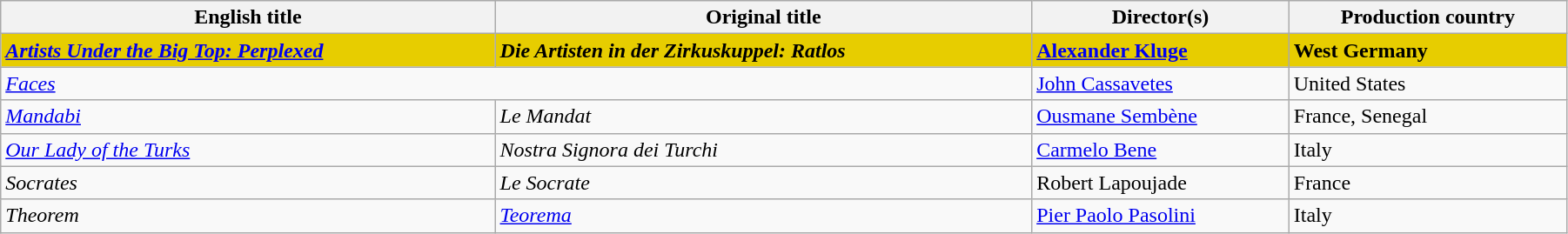<table class="wikitable" width="95%">
<tr>
<th>English title</th>
<th>Original title</th>
<th>Director(s)</th>
<th>Production country</th>
</tr>
<tr style="background:#E7CD00;">
<td><strong><em><a href='#'>Artists Under the Big Top: Perplexed</a></em></strong></td>
<td><strong><em>Die Artisten in der Zirkuskuppel: Ratlos</em></strong></td>
<td><strong><a href='#'>Alexander Kluge</a></strong></td>
<td><strong>West Germany</strong></td>
</tr>
<tr>
<td colspan="2"><em><a href='#'>Faces</a></em></td>
<td><a href='#'>John Cassavetes</a></td>
<td>United States</td>
</tr>
<tr>
<td><em><a href='#'>Mandabi</a></em></td>
<td><em>Le Mandat</em></td>
<td><a href='#'>Ousmane Sembène</a></td>
<td>France, Senegal</td>
</tr>
<tr>
<td><em><a href='#'>Our Lady of the Turks</a></em></td>
<td><em>Nostra Signora dei Turchi</em></td>
<td><a href='#'>Carmelo Bene</a></td>
<td>Italy</td>
</tr>
<tr>
<td><em>Socrates </em></td>
<td><em>Le Socrate</em></td>
<td>Robert Lapoujade</td>
<td>France</td>
</tr>
<tr>
<td><em>Theorem </em></td>
<td><em><a href='#'>Teorema</a></em></td>
<td><a href='#'>Pier Paolo Pasolini</a></td>
<td>Italy</td>
</tr>
</table>
